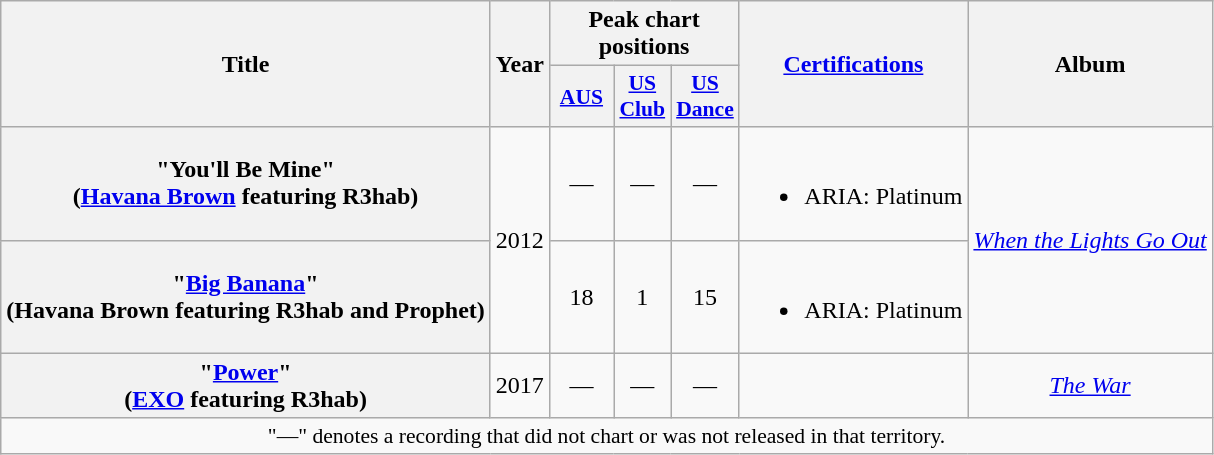<table class="wikitable plainrowheaders" style="text-align:center;" border="1">
<tr>
<th scope="col" rowspan="2">Title</th>
<th scope="col" rowspan="2">Year</th>
<th scope="col" colspan="3">Peak chart positions</th>
<th scope="col" rowspan="2"><a href='#'>Certifications</a></th>
<th scope="col" rowspan="2">Album</th>
</tr>
<tr>
<th scope="col" style="width:2.5em;font-size:90%;"><a href='#'>AUS</a></th>
<th scope="col" style="width:2.2em;font-size:90%;"><a href='#'>US<br>Club</a></th>
<th scope="col" style="width:2.5em;font-size:90%;"><a href='#'>US<br>Dance</a><br></th>
</tr>
<tr>
<th scope="row">"You'll Be Mine"<br><span>(<a href='#'>Havana Brown</a> featuring R3hab)</span></th>
<td rowspan="2">2012</td>
<td>—</td>
<td>—</td>
<td>—</td>
<td><br><ul><li>ARIA: Platinum</li></ul></td>
<td rowspan="2"><em><a href='#'>When the Lights Go Out</a></em></td>
</tr>
<tr>
<th scope="row">"<a href='#'>Big Banana</a>" <br><span>(Havana Brown featuring R3hab and Prophet)</span></th>
<td>18</td>
<td>1</td>
<td>15</td>
<td><br><ul><li>ARIA: Platinum</li></ul></td>
</tr>
<tr>
<th scope="row">"<a href='#'>Power</a>" <br><span>(<a href='#'>EXO</a> featuring R3hab)</span></th>
<td>2017</td>
<td>—</td>
<td>—</td>
<td>—</td>
<td></td>
<td><em><a href='#'>The War</a></em></td>
</tr>
<tr>
<td colspan="7" style="font-size:90%">"—" denotes a recording that did not chart or was not released in that territory.</td>
</tr>
</table>
